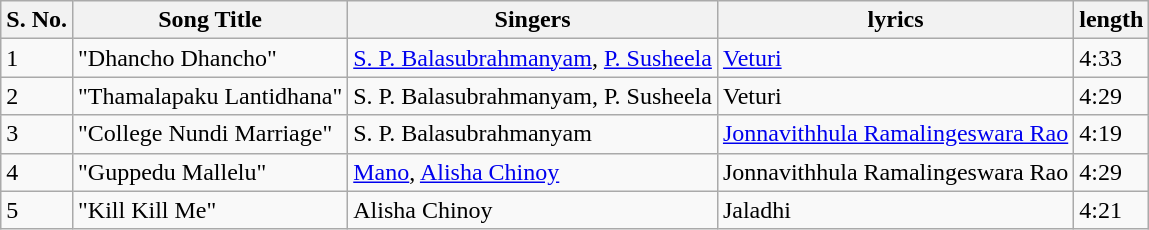<table class="wikitable">
<tr>
<th>S. No.</th>
<th>Song Title</th>
<th>Singers</th>
<th>lyrics</th>
<th>length</th>
</tr>
<tr>
<td>1</td>
<td>"Dhancho Dhancho"</td>
<td><a href='#'>S. P. Balasubrahmanyam</a>, <a href='#'>P. Susheela</a></td>
<td><a href='#'>Veturi</a></td>
<td>4:33</td>
</tr>
<tr>
<td>2</td>
<td>"Thamalapaku Lantidhana"</td>
<td>S. P. Balasubrahmanyam, P. Susheela</td>
<td>Veturi</td>
<td>4:29</td>
</tr>
<tr>
<td>3</td>
<td>"College Nundi Marriage"</td>
<td>S. P. Balasubrahmanyam</td>
<td><a href='#'>Jonnavithhula Ramalingeswara Rao</a></td>
<td>4:19</td>
</tr>
<tr>
<td>4</td>
<td>"Guppedu Mallelu"</td>
<td><a href='#'>Mano</a>, <a href='#'>Alisha Chinoy</a></td>
<td>Jonnavithhula Ramalingeswara Rao</td>
<td>4:29</td>
</tr>
<tr>
<td>5</td>
<td>"Kill Kill Me"</td>
<td>Alisha Chinoy</td>
<td>Jaladhi</td>
<td>4:21</td>
</tr>
</table>
